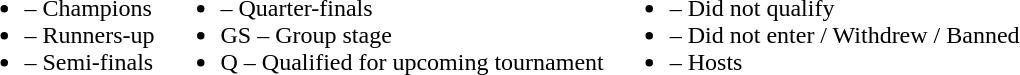<table>
<tr>
<td><br><ul><li> – Champions</li><li> – Runners-up</li><li> – Semi-finals</li></ul></td>
<td><br><ul><li> – Quarter-finals</li><li>GS – Group stage</li><li>Q – Qualified for upcoming tournament</li></ul></td>
<td><br><ul><li> – Did not qualify</li><li> – Did not enter / Withdrew / Banned</li><li> – Hosts</li></ul></td>
</tr>
</table>
